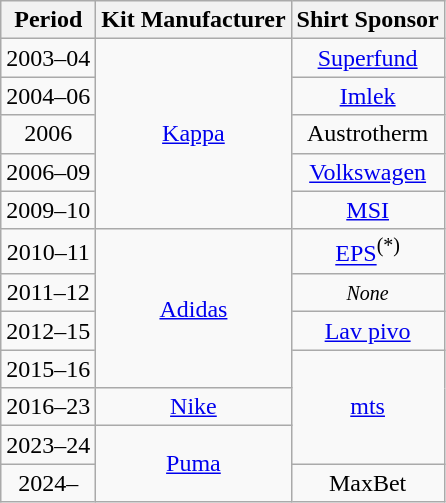<table class="wikitable" style="text-align: center">
<tr>
<th>Period</th>
<th>Kit Manufacturer</th>
<th>Shirt Sponsor</th>
</tr>
<tr>
<td>2003–04</td>
<td rowspan=5><a href='#'>Kappa</a></td>
<td><a href='#'>Superfund</a></td>
</tr>
<tr>
<td>2004–06</td>
<td><a href='#'>Imlek</a></td>
</tr>
<tr>
<td>2006</td>
<td>Austrotherm</td>
</tr>
<tr>
<td>2006–09</td>
<td><a href='#'>Volkswagen</a></td>
</tr>
<tr>
<td>2009–10</td>
<td><a href='#'>MSI</a></td>
</tr>
<tr>
<td>2010–11</td>
<td rowspan=4><a href='#'>Adidas</a></td>
<td><a href='#'>EPS</a><sup>(*)</sup></td>
</tr>
<tr>
<td>2011–12</td>
<td><small><em>None</em></small></td>
</tr>
<tr>
<td>2012–15</td>
<td><a href='#'>Lav pivo</a></td>
</tr>
<tr>
<td>2015–16</td>
<td rowspan=3><a href='#'>mts</a></td>
</tr>
<tr>
<td>2016–23</td>
<td rowspan=1><a href='#'>Nike</a></td>
</tr>
<tr>
<td>2023–24</td>
<td rowspan=2><a href='#'>Puma</a></td>
</tr>
<tr>
<td>2024–</td>
<td>MaxBet</td>
</tr>
</table>
